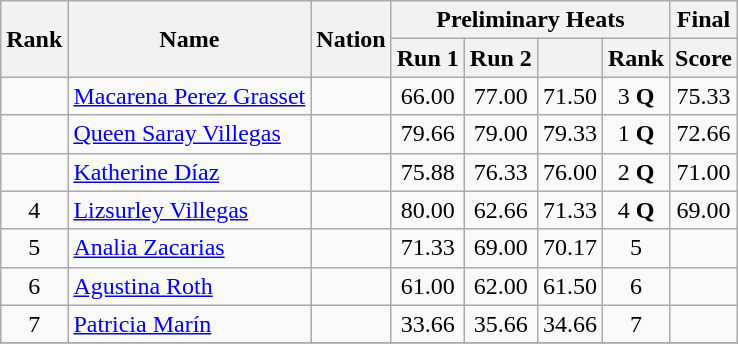<table class="wikitable" style="text-align:center">
<tr>
<th rowspan=2>Rank</th>
<th rowspan=2>Name</th>
<th rowspan=2>Nation</th>
<th colspan=4>Preliminary Heats</th>
<th>Final</th>
</tr>
<tr>
<th>Run 1</th>
<th>Run 2</th>
<th></th>
<th>Rank</th>
<th>Score</th>
</tr>
<tr>
<td></td>
<td align=left><a href='#'>Macarena Perez Grasset</a></td>
<td align=left></td>
<td>66.00</td>
<td>77.00</td>
<td>71.50</td>
<td>3 <strong>Q</strong></td>
<td>75.33</td>
</tr>
<tr>
<td></td>
<td align=left><a href='#'>Queen Saray Villegas</a></td>
<td align=left></td>
<td>79.66</td>
<td>79.00</td>
<td>79.33</td>
<td>1 <strong>Q</strong></td>
<td>72.66</td>
</tr>
<tr>
<td></td>
<td align=left><a href='#'>Katherine Díaz</a></td>
<td align=left></td>
<td>75.88</td>
<td>76.33</td>
<td>76.00</td>
<td>2 <strong>Q</strong></td>
<td>71.00</td>
</tr>
<tr>
<td>4</td>
<td align=left><a href='#'>Lizsurley Villegas</a></td>
<td align=left></td>
<td>80.00</td>
<td>62.66</td>
<td>71.33</td>
<td>4 <strong>Q</strong></td>
<td>69.00</td>
</tr>
<tr>
<td>5</td>
<td align=left><a href='#'>Analia Zacarias</a></td>
<td align=left></td>
<td>71.33</td>
<td>69.00</td>
<td>70.17</td>
<td>5</td>
<td></td>
</tr>
<tr>
<td>6</td>
<td align=left><a href='#'>Agustina Roth</a></td>
<td align=left></td>
<td>61.00</td>
<td>62.00</td>
<td>61.50</td>
<td>6</td>
<td></td>
</tr>
<tr>
<td>7</td>
<td align=left><a href='#'>Patricia Marín</a></td>
<td align=left></td>
<td>33.66</td>
<td>35.66</td>
<td>34.66</td>
<td>7</td>
<td></td>
</tr>
<tr>
</tr>
</table>
